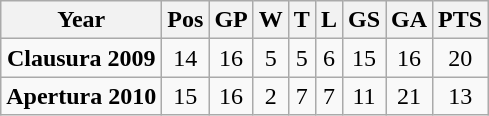<table class="wikitable" style="text-align:center;">
<tr>
<th>Year</th>
<th>Pos</th>
<th>GP</th>
<th>W</th>
<th>T</th>
<th>L</th>
<th>GS</th>
<th>GA</th>
<th>PTS</th>
</tr>
<tr>
<td><strong> Clausura 2009</strong></td>
<td>14</td>
<td>16</td>
<td>5</td>
<td>5</td>
<td>6</td>
<td>15</td>
<td>16</td>
<td>20</td>
</tr>
<tr>
<td><strong>Apertura 2010</strong></td>
<td>15</td>
<td>16</td>
<td>2</td>
<td>7</td>
<td>7</td>
<td>11</td>
<td>21</td>
<td>13</td>
</tr>
</table>
